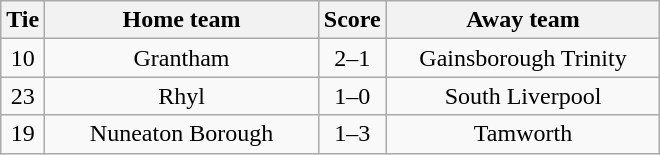<table class="wikitable" style="text-align:center;">
<tr>
<th width=20>Tie</th>
<th width=175>Home team</th>
<th width=20>Score</th>
<th width=175>Away team</th>
</tr>
<tr>
<td>10</td>
<td>Grantham</td>
<td>2–1</td>
<td>Gainsborough Trinity</td>
</tr>
<tr>
<td>23</td>
<td>Rhyl</td>
<td>1–0</td>
<td>South Liverpool</td>
</tr>
<tr>
<td>19</td>
<td>Nuneaton Borough</td>
<td>1–3</td>
<td>Tamworth</td>
</tr>
</table>
